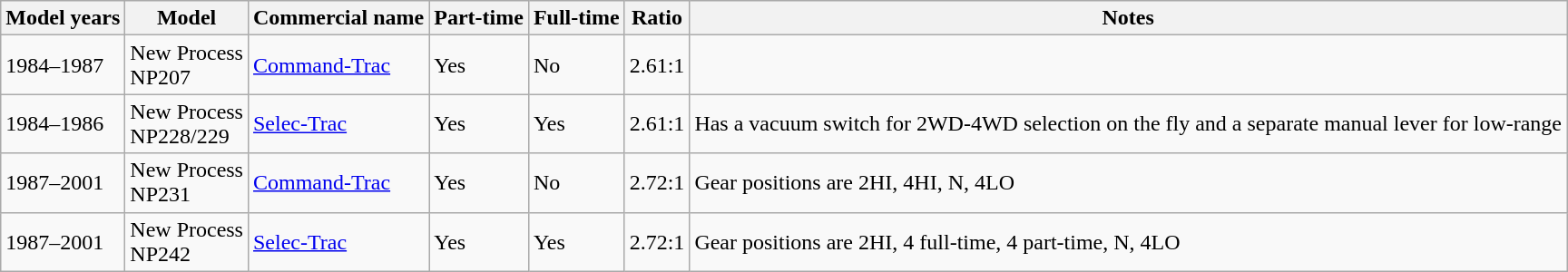<table class="wikitable">
<tr>
<th>Model years</th>
<th>Model</th>
<th>Commercial name</th>
<th>Part-time</th>
<th>Full-time</th>
<th>Ratio</th>
<th>Notes</th>
</tr>
<tr>
<td>1984–1987</td>
<td>New Process<br>NP207</td>
<td><a href='#'>Command-Trac</a></td>
<td>Yes</td>
<td>No</td>
<td>2.61:1</td>
<td></td>
</tr>
<tr>
<td>1984–1986</td>
<td>New Process<br>NP228/229</td>
<td><a href='#'>Selec-Trac</a></td>
<td>Yes</td>
<td>Yes</td>
<td>2.61:1</td>
<td>Has a vacuum switch for 2WD-4WD selection on the fly and a separate manual lever for low-range</td>
</tr>
<tr>
<td>1987–2001</td>
<td>New Process<br>NP231</td>
<td><a href='#'>Command-Trac</a></td>
<td>Yes</td>
<td>No</td>
<td>2.72:1</td>
<td>Gear positions are 2HI, 4HI, N, 4LO</td>
</tr>
<tr>
<td>1987–2001</td>
<td>New Process<br>NP242</td>
<td><a href='#'>Selec-Trac</a></td>
<td>Yes</td>
<td>Yes</td>
<td>2.72:1</td>
<td>Gear positions are 2HI, 4 full-time, 4 part-time, N, 4LO</td>
</tr>
</table>
